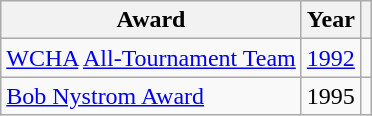<table class="wikitable">
<tr>
<th>Award</th>
<th>Year</th>
<th></th>
</tr>
<tr>
<td><a href='#'>WCHA</a> <a href='#'>All-Tournament Team</a></td>
<td><a href='#'>1992</a></td>
<td></td>
</tr>
<tr>
<td><a href='#'>Bob Nystrom Award</a></td>
<td>1995</td>
<td></td>
</tr>
</table>
